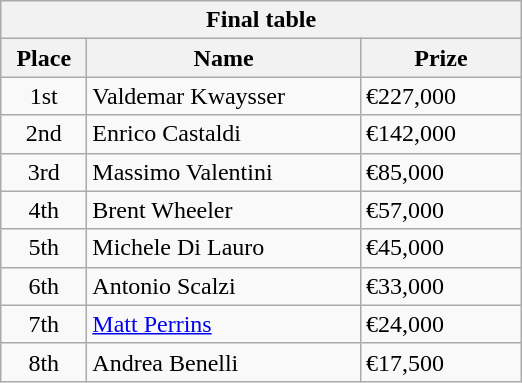<table class="wikitable">
<tr>
<th colspan="3">Final table</th>
</tr>
<tr>
<th style="width:50px;">Place</th>
<th style="width:175px;">Name</th>
<th style="width:100px;">Prize</th>
</tr>
<tr>
<td style="text-align:center;">1st</td>
<td> Valdemar Kwaysser</td>
<td>€227,000</td>
</tr>
<tr>
<td style="text-align:center;">2nd</td>
<td> Enrico Castaldi</td>
<td>€142,000</td>
</tr>
<tr>
<td style="text-align:center;">3rd</td>
<td> Massimo Valentini</td>
<td>€85,000</td>
</tr>
<tr>
<td style="text-align:center;">4th</td>
<td> Brent Wheeler</td>
<td>€57,000</td>
</tr>
<tr>
<td style="text-align:center;">5th</td>
<td> Michele Di Lauro</td>
<td>€45,000</td>
</tr>
<tr>
<td style="text-align:center;">6th</td>
<td> Antonio Scalzi</td>
<td>€33,000</td>
</tr>
<tr>
<td style="text-align:center;">7th</td>
<td> <a href='#'>Matt Perrins</a></td>
<td>€24,000</td>
</tr>
<tr>
<td style="text-align:center;">8th</td>
<td> Andrea Benelli</td>
<td>€17,500</td>
</tr>
</table>
